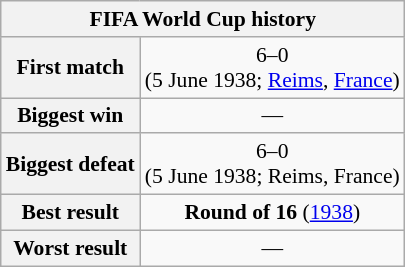<table class="wikitable collapsible collapsed" style="text-align: center;font-size:90%;">
<tr>
<th colspan=6>FIFA World Cup history</th>
</tr>
<tr>
<th style="text-align: center;">First match</th>
<td style="text-align:center;"> 6–0 <br>(5 June 1938; <a href='#'>Reims</a>, <a href='#'>France</a>)</td>
</tr>
<tr>
<th style="text-align: center;">Biggest win</th>
<td style="text-align:center;">—</td>
</tr>
<tr>
<th style="text-align: center;">Biggest defeat</th>
<td style="text-align:center;"> 6–0 <br>(5 June 1938; Reims, France)</td>
</tr>
<tr>
<th style="text-align: center;">Best result</th>
<td style="text-align:center;"><strong>Round of 16</strong> (<a href='#'>1938</a>)</td>
</tr>
<tr>
<th style="text-align: center;">Worst result</th>
<td style="text-align:center;">—</td>
</tr>
</table>
